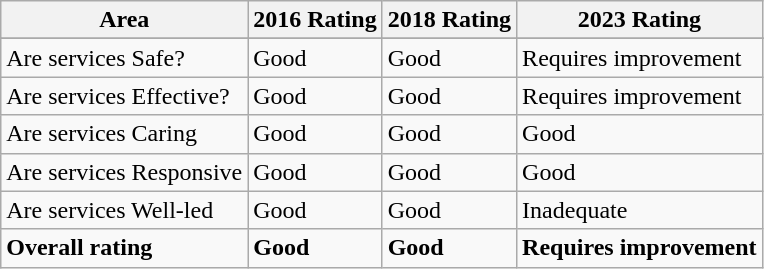<table class="wikitable">
<tr>
<th>Area</th>
<th>2016 Rating</th>
<th>2018 Rating</th>
<th>2023 Rating</th>
</tr>
<tr>
</tr>
<tr>
<td>Are services Safe?</td>
<td>Good</td>
<td>Good</td>
<td>Requires improvement</td>
</tr>
<tr>
<td>Are services Effective?</td>
<td>Good</td>
<td>Good</td>
<td>Requires improvement</td>
</tr>
<tr>
<td>Are services Caring</td>
<td>Good</td>
<td>Good</td>
<td>Good</td>
</tr>
<tr>
<td>Are services Responsive</td>
<td>Good</td>
<td>Good</td>
<td>Good</td>
</tr>
<tr>
<td>Are services Well-led</td>
<td>Good</td>
<td>Good</td>
<td>Inadequate</td>
</tr>
<tr>
<td><strong>Overall rating</strong></td>
<td><strong>Good</strong></td>
<td><strong>Good</strong></td>
<td><strong>Requires improvement</strong></td>
</tr>
</table>
